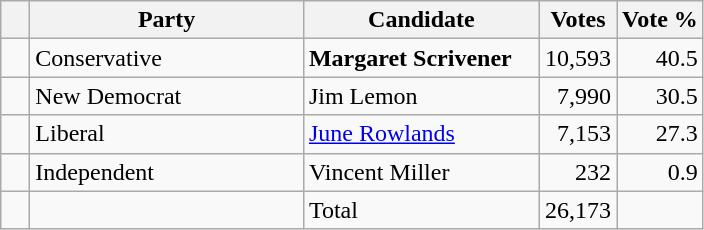<table class="wikitable">
<tr>
<th></th>
<th scope="col" width="175">Party</th>
<th scope="col" width="150">Candidate</th>
<th>Votes</th>
<th>Vote %</th>
</tr>
<tr>
<td>   </td>
<td>Conservative</td>
<td><strong>Margaret Scrivener</strong></td>
<td align=right>10,593</td>
<td align=right>40.5</td>
</tr>
<tr |>
<td>   </td>
<td>New Democrat</td>
<td>Jim Lemon</td>
<td align=right>7,990</td>
<td align=right>30.5</td>
</tr>
<tr |>
<td>   </td>
<td>Liberal</td>
<td><a href='#'>June Rowlands</a></td>
<td align=right>7,153</td>
<td align=right>27.3</td>
</tr>
<tr |>
<td>   </td>
<td>Independent</td>
<td>Vincent Miller</td>
<td align=right>232</td>
<td align=right>0.9<br></td>
</tr>
<tr |>
<td></td>
<td></td>
<td>Total</td>
<td align=right>26,173</td>
<td></td>
</tr>
</table>
